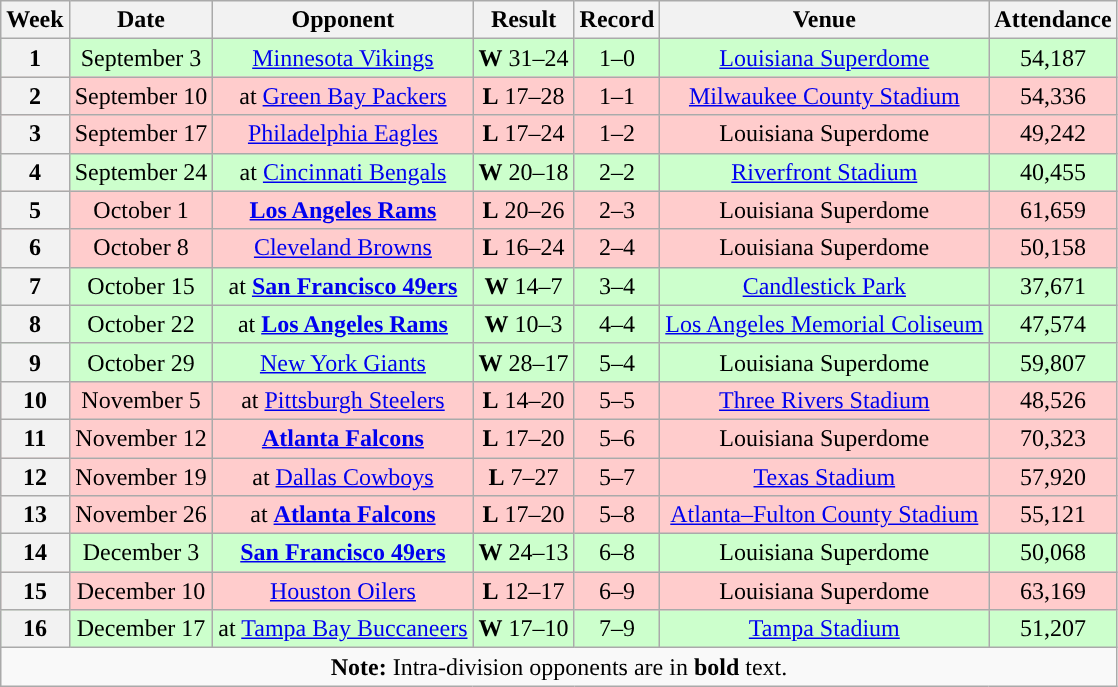<table class="wikitable"  style="text-align: center;">
<tr>
<th>Week</th>
<th>Date</th>
<th>Opponent</th>
<th>Result</th>
<th>Record</th>
<th>Venue</th>
<th>Attendance</th>
</tr>
<tr style="background:#cfc">
<th>1</th>
<td>September 3</td>
<td><a href='#'>Minnesota Vikings</a></td>
<td><strong>W</strong> 31–24</td>
<td>1–0</td>
<td><a href='#'>Louisiana Superdome</a></td>
<td>54,187</td>
</tr>
<tr style="background:#fcc">
<th>2</th>
<td>September 10</td>
<td>at <a href='#'>Green Bay Packers</a></td>
<td><strong>L</strong> 17–28</td>
<td>1–1</td>
<td><a href='#'>Milwaukee County Stadium</a></td>
<td>54,336</td>
</tr>
<tr style="background:#fcc">
<th>3</th>
<td>September 17</td>
<td><a href='#'>Philadelphia Eagles</a></td>
<td><strong>L</strong> 17–24</td>
<td>1–2</td>
<td>Louisiana Superdome</td>
<td>49,242</td>
</tr>
<tr style="background:#cfc">
<th>4</th>
<td>September 24</td>
<td>at <a href='#'>Cincinnati Bengals</a></td>
<td><strong>W</strong> 20–18</td>
<td>2–2</td>
<td><a href='#'>Riverfront Stadium</a></td>
<td>40,455</td>
</tr>
<tr style="background:#fcc">
<th>5</th>
<td>October 1</td>
<td><strong><a href='#'>Los Angeles Rams</a></strong></td>
<td><strong>L</strong> 20–26</td>
<td>2–3</td>
<td>Louisiana Superdome</td>
<td>61,659</td>
</tr>
<tr style="background:#fcc">
<th>6</th>
<td>October 8</td>
<td><a href='#'>Cleveland Browns</a></td>
<td><strong>L</strong> 16–24</td>
<td>2–4</td>
<td>Louisiana Superdome</td>
<td>50,158</td>
</tr>
<tr style="background:#cfc">
<th>7</th>
<td>October 15</td>
<td>at <strong><a href='#'>San Francisco 49ers</a></strong></td>
<td><strong>W</strong> 14–7</td>
<td>3–4</td>
<td><a href='#'>Candlestick Park</a></td>
<td>37,671</td>
</tr>
<tr style="background:#cfc">
<th>8</th>
<td>October 22</td>
<td>at <strong><a href='#'>Los Angeles Rams</a></strong></td>
<td><strong>W</strong> 10–3</td>
<td>4–4</td>
<td><a href='#'>Los Angeles Memorial Coliseum</a></td>
<td>47,574</td>
</tr>
<tr style="background:#cfc">
<th>9</th>
<td>October 29</td>
<td><a href='#'>New York Giants</a></td>
<td><strong>W</strong> 28–17</td>
<td>5–4</td>
<td>Louisiana Superdome</td>
<td>59,807</td>
</tr>
<tr style="background:#fcc">
<th>10</th>
<td>November 5</td>
<td>at <a href='#'>Pittsburgh Steelers</a></td>
<td><strong>L</strong> 14–20</td>
<td>5–5</td>
<td><a href='#'>Three Rivers Stadium</a></td>
<td>48,526</td>
</tr>
<tr style="background:#fcc">
<th>11</th>
<td>November 12</td>
<td><strong><a href='#'>Atlanta Falcons</a></strong></td>
<td><strong>L</strong> 17–20</td>
<td>5–6</td>
<td>Louisiana Superdome</td>
<td>70,323</td>
</tr>
<tr style="background:#fcc">
<th>12</th>
<td>November 19</td>
<td>at <a href='#'>Dallas Cowboys</a></td>
<td><strong>L</strong> 7–27</td>
<td>5–7</td>
<td><a href='#'>Texas Stadium</a></td>
<td>57,920</td>
</tr>
<tr style="background:#fcc">
<th>13</th>
<td>November 26</td>
<td>at <strong><a href='#'>Atlanta Falcons</a></strong></td>
<td><strong>L</strong> 17–20</td>
<td>5–8</td>
<td><a href='#'>Atlanta–Fulton County Stadium</a></td>
<td>55,121</td>
</tr>
<tr style="background:#cfc">
<th>14</th>
<td>December 3</td>
<td><strong><a href='#'>San Francisco 49ers</a></strong></td>
<td><strong>W</strong> 24–13</td>
<td>6–8</td>
<td>Louisiana Superdome</td>
<td>50,068</td>
</tr>
<tr style="background:#fcc">
<th>15</th>
<td>December 10</td>
<td><a href='#'>Houston Oilers</a></td>
<td><strong>L</strong> 12–17</td>
<td>6–9</td>
<td>Louisiana Superdome</td>
<td>63,169</td>
</tr>
<tr style="background:#cfc">
<th>16</th>
<td>December 17</td>
<td>at <a href='#'>Tampa Bay Buccaneers</a></td>
<td><strong>W</strong> 17–10</td>
<td>7–9</td>
<td><a href='#'>Tampa Stadium</a></td>
<td>51,207</td>
</tr>
<tr>
<td colspan="7"><strong>Note:</strong> Intra-division opponents are in <strong>bold</strong> text.</td>
</tr>
</table>
